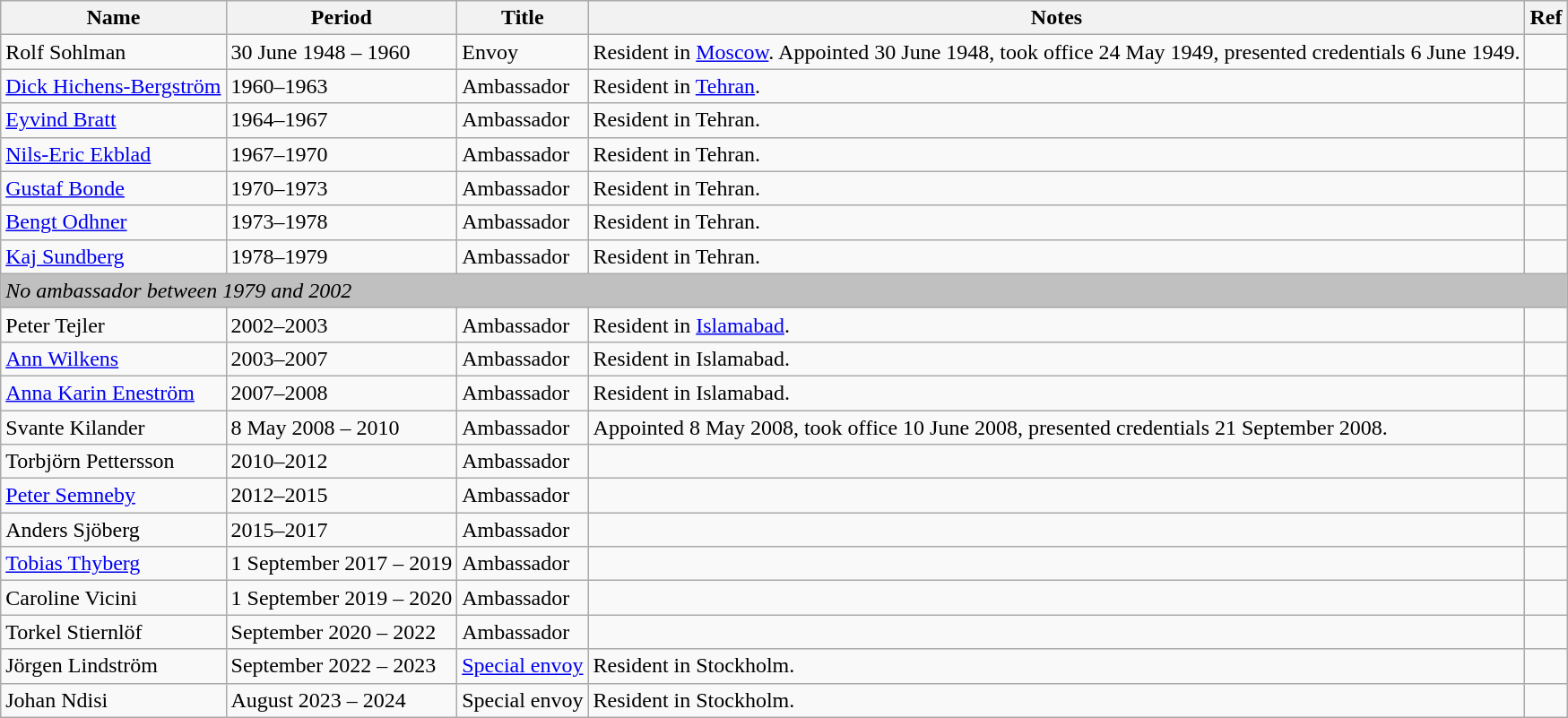<table class="wikitable">
<tr>
<th>Name</th>
<th>Period</th>
<th>Title</th>
<th>Notes</th>
<th>Ref</th>
</tr>
<tr>
<td>Rolf Sohlman</td>
<td>30 June 1948 – 1960</td>
<td>Envoy</td>
<td>Resident in <a href='#'>Moscow</a>. Appointed 30 June 1948, took office 24 May 1949, presented credentials 6 June 1949.</td>
<td></td>
</tr>
<tr>
<td><a href='#'>Dick Hichens-Bergström</a></td>
<td>1960–1963</td>
<td>Ambassador</td>
<td>Resident in <a href='#'>Tehran</a>.</td>
<td></td>
</tr>
<tr>
<td><a href='#'>Eyvind Bratt</a></td>
<td>1964–1967</td>
<td>Ambassador</td>
<td>Resident in Tehran.</td>
<td></td>
</tr>
<tr>
<td><a href='#'>Nils-Eric Ekblad</a></td>
<td>1967–1970</td>
<td>Ambassador</td>
<td>Resident in Tehran.</td>
<td></td>
</tr>
<tr>
<td><a href='#'>Gustaf Bonde</a></td>
<td>1970–1973</td>
<td>Ambassador</td>
<td>Resident in Tehran.</td>
<td></td>
</tr>
<tr>
<td><a href='#'>Bengt Odhner</a></td>
<td>1973–1978</td>
<td>Ambassador</td>
<td>Resident in Tehran.</td>
<td></td>
</tr>
<tr>
<td><a href='#'>Kaj Sundberg</a></td>
<td>1978–1979</td>
<td>Ambassador</td>
<td>Resident in Tehran.</td>
<td></td>
</tr>
<tr>
<td colspan="5" style="background: silver;"><em>No ambassador between 1979 and 2002</em></td>
</tr>
<tr>
<td>Peter Tejler</td>
<td>2002–2003</td>
<td>Ambassador</td>
<td>Resident in <a href='#'>Islamabad</a>.</td>
<td></td>
</tr>
<tr>
<td><a href='#'>Ann Wilkens</a></td>
<td>2003–2007</td>
<td>Ambassador</td>
<td>Resident in Islamabad.</td>
<td></td>
</tr>
<tr>
<td><a href='#'>Anna Karin Eneström</a></td>
<td>2007–2008</td>
<td>Ambassador</td>
<td>Resident in Islamabad.</td>
<td></td>
</tr>
<tr>
<td>Svante Kilander</td>
<td>8 May 2008 – 2010</td>
<td>Ambassador</td>
<td>Appointed 8 May 2008, took office 10 June 2008, presented credentials 21 September 2008.</td>
<td></td>
</tr>
<tr>
<td>Torbjörn Pettersson</td>
<td>2010–2012</td>
<td>Ambassador</td>
<td></td>
<td></td>
</tr>
<tr>
<td><a href='#'>Peter Semneby</a></td>
<td>2012–2015</td>
<td>Ambassador</td>
<td></td>
<td></td>
</tr>
<tr>
<td>Anders Sjöberg</td>
<td>2015–2017</td>
<td>Ambassador</td>
<td></td>
<td></td>
</tr>
<tr>
<td><a href='#'>Tobias Thyberg</a></td>
<td>1 September 2017 – 2019</td>
<td>Ambassador</td>
<td></td>
<td></td>
</tr>
<tr>
<td>Caroline Vicini</td>
<td>1 September 2019 – 2020</td>
<td>Ambassador</td>
<td></td>
<td></td>
</tr>
<tr>
<td>Torkel Stiernlöf</td>
<td>September 2020 – 2022</td>
<td>Ambassador</td>
<td></td>
<td></td>
</tr>
<tr>
<td>Jörgen Lindström</td>
<td>September 2022 – 2023</td>
<td><a href='#'>Special envoy</a></td>
<td>Resident in Stockholm.</td>
<td></td>
</tr>
<tr>
<td>Johan Ndisi</td>
<td>August 2023 – 2024</td>
<td>Special envoy</td>
<td>Resident in Stockholm.</td>
<td></td>
</tr>
</table>
